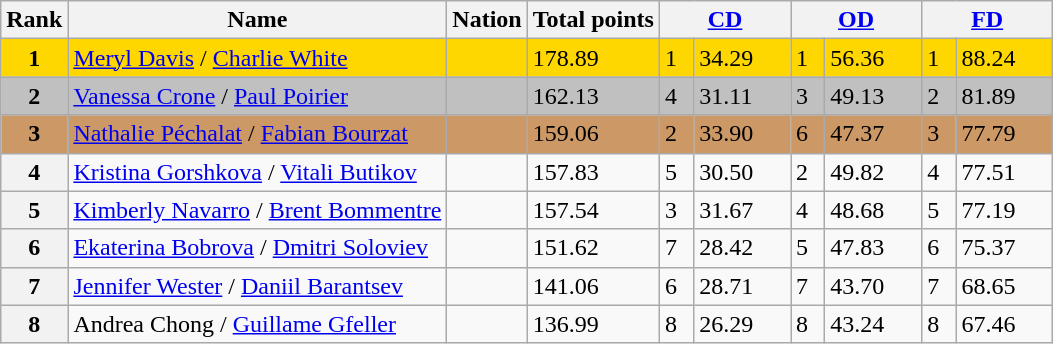<table class="wikitable">
<tr>
<th>Rank</th>
<th>Name</th>
<th>Nation</th>
<th>Total points</th>
<th colspan="2" width="80px"><a href='#'>CD</a></th>
<th colspan="2" width="80px"><a href='#'>OD</a></th>
<th colspan="2" width="80px"><a href='#'>FD</a></th>
</tr>
<tr bgcolor="gold">
<td align="center"><strong>1</strong></td>
<td><a href='#'>Meryl Davis</a> / <a href='#'>Charlie White</a></td>
<td></td>
<td>178.89</td>
<td>1</td>
<td>34.29</td>
<td>1</td>
<td>56.36</td>
<td>1</td>
<td>88.24</td>
</tr>
<tr bgcolor="silver">
<td align="center"><strong>2</strong></td>
<td><a href='#'>Vanessa Crone</a> / <a href='#'>Paul Poirier</a></td>
<td></td>
<td>162.13</td>
<td>4</td>
<td>31.11</td>
<td>3</td>
<td>49.13</td>
<td>2</td>
<td>81.89</td>
</tr>
<tr bgcolor="cc9966">
<td align="center"><strong>3</strong></td>
<td><a href='#'>Nathalie Péchalat</a> / <a href='#'>Fabian Bourzat</a></td>
<td></td>
<td>159.06</td>
<td>2</td>
<td>33.90</td>
<td>6</td>
<td>47.37</td>
<td>3</td>
<td>77.79</td>
</tr>
<tr>
<th>4</th>
<td><a href='#'>Kristina Gorshkova</a> / <a href='#'>Vitali Butikov</a></td>
<td></td>
<td>157.83</td>
<td>5</td>
<td>30.50</td>
<td>2</td>
<td>49.82</td>
<td>4</td>
<td>77.51</td>
</tr>
<tr>
<th>5</th>
<td><a href='#'>Kimberly Navarro</a> / <a href='#'>Brent Bommentre</a></td>
<td></td>
<td>157.54</td>
<td>3</td>
<td>31.67</td>
<td>4</td>
<td>48.68</td>
<td>5</td>
<td>77.19</td>
</tr>
<tr>
<th>6</th>
<td><a href='#'>Ekaterina Bobrova</a> / <a href='#'>Dmitri Soloviev</a></td>
<td></td>
<td>151.62</td>
<td>7</td>
<td>28.42</td>
<td>5</td>
<td>47.83</td>
<td>6</td>
<td>75.37</td>
</tr>
<tr>
<th>7</th>
<td><a href='#'>Jennifer Wester</a> / <a href='#'>Daniil Barantsev</a></td>
<td></td>
<td>141.06</td>
<td>6</td>
<td>28.71</td>
<td>7</td>
<td>43.70</td>
<td>7</td>
<td>68.65</td>
</tr>
<tr>
<th>8</th>
<td>Andrea Chong / <a href='#'>Guillame Gfeller</a></td>
<td></td>
<td>136.99</td>
<td>8</td>
<td>26.29</td>
<td>8</td>
<td>43.24</td>
<td>8</td>
<td>67.46</td>
</tr>
</table>
